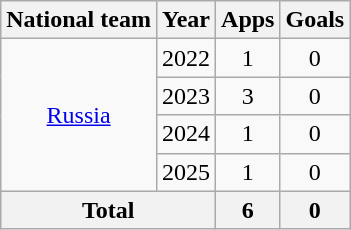<table class="wikitable" style="text-align:center">
<tr>
<th>National team</th>
<th>Year</th>
<th>Apps</th>
<th>Goals</th>
</tr>
<tr>
<td rowspan="4"><a href='#'>Russia</a></td>
<td>2022</td>
<td>1</td>
<td>0</td>
</tr>
<tr>
<td>2023</td>
<td>3</td>
<td>0</td>
</tr>
<tr>
<td>2024</td>
<td>1</td>
<td>0</td>
</tr>
<tr>
<td>2025</td>
<td>1</td>
<td>0</td>
</tr>
<tr>
<th colspan="2">Total</th>
<th>6</th>
<th>0</th>
</tr>
</table>
